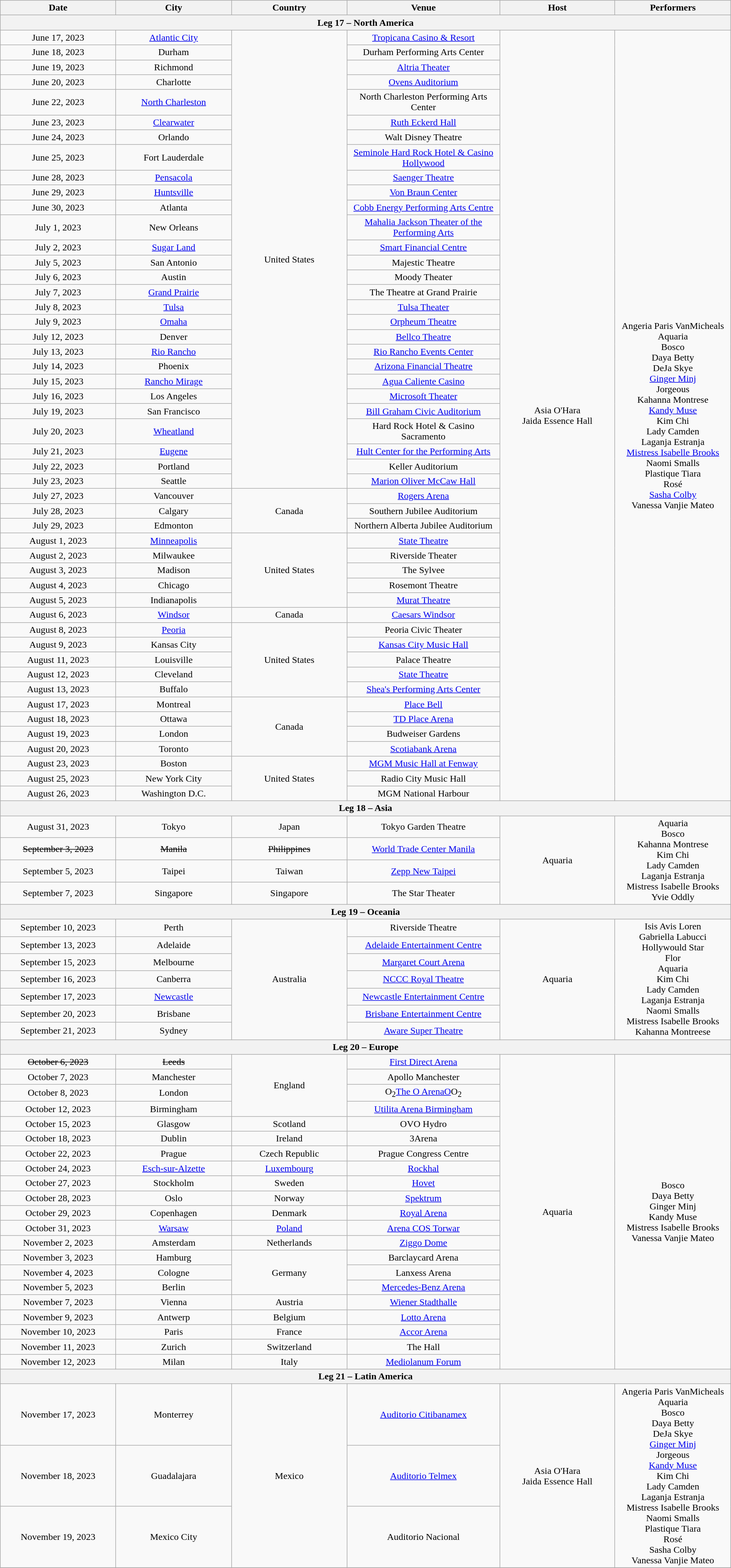<table class="wikitable" style="text-align:center;">
<tr>
<th scope="col" style="width:12em;">Date</th>
<th scope="col" style="width:12em;">City</th>
<th scope="col" style="width:12em;">Country</th>
<th scope="col" style="width:16em;">Venue</th>
<th scope="col" style="width:12em;">Host</th>
<th scope="col" style="width:12em;">Performers</th>
</tr>
<tr>
<th colspan="6">Leg 17 – North America</th>
</tr>
<tr>
<td>June 17, 2023</td>
<td><a href='#'>Atlantic City</a></td>
<td rowspan="28">United States</td>
<td><a href='#'>Tropicana Casino & Resort</a></td>
<td rowspan="49">Asia O'Hara<br>Jaida Essence Hall</td>
<td rowspan="49">Angeria Paris VanMicheals<br>Aquaria<br>Bosco<br>Daya Betty<br>DeJa Skye<br><a href='#'>Ginger Minj</a><br>Jorgeous<br>Kahanna Montrese<br><a href='#'>Kandy Muse</a><br>Kim Chi<br>Lady Camden<br>Laganja Estranja<br><a href='#'>Mistress Isabelle Brooks</a><br>Naomi Smalls<br>Plastique Tiara<br>Rosé<br><a href='#'>Sasha Colby</a><br>Vanessa Vanjie Mateo</td>
</tr>
<tr>
<td>June 18, 2023</td>
<td>Durham</td>
<td>Durham Performing Arts Center</td>
</tr>
<tr>
<td>June 19, 2023</td>
<td>Richmond</td>
<td><a href='#'>Altria Theater</a></td>
</tr>
<tr>
<td>June 20, 2023</td>
<td>Charlotte</td>
<td><a href='#'>Ovens Auditorium</a></td>
</tr>
<tr>
<td>June 22, 2023</td>
<td><a href='#'>North Charleston</a></td>
<td>North Charleston Performing Arts Center</td>
</tr>
<tr>
<td>June 23, 2023</td>
<td><a href='#'>Clearwater</a></td>
<td><a href='#'>Ruth Eckerd Hall</a></td>
</tr>
<tr>
<td>June 24, 2023</td>
<td>Orlando</td>
<td>Walt Disney Theatre</td>
</tr>
<tr>
<td>June 25, 2023</td>
<td>Fort Lauderdale</td>
<td><a href='#'>Seminole Hard Rock Hotel & Casino Hollywood</a></td>
</tr>
<tr>
<td>June 28, 2023</td>
<td><a href='#'>Pensacola</a></td>
<td><a href='#'>Saenger Theatre</a></td>
</tr>
<tr>
<td>June 29, 2023</td>
<td><a href='#'>Huntsville</a></td>
<td><a href='#'>Von Braun Center</a></td>
</tr>
<tr>
<td>June 30, 2023</td>
<td>Atlanta</td>
<td><a href='#'>Cobb Energy Performing Arts Centre</a></td>
</tr>
<tr>
<td>July 1, 2023</td>
<td>New Orleans</td>
<td><a href='#'>Mahalia Jackson Theater of the Performing Arts</a></td>
</tr>
<tr>
<td>July 2, 2023</td>
<td><a href='#'>Sugar Land</a></td>
<td><a href='#'>Smart Financial Centre</a></td>
</tr>
<tr>
<td>July 5, 2023</td>
<td>San Antonio</td>
<td>Majestic Theatre</td>
</tr>
<tr>
<td>July 6, 2023</td>
<td>Austin</td>
<td>Moody Theater</td>
</tr>
<tr>
<td>July 7, 2023</td>
<td><a href='#'>Grand Prairie</a></td>
<td>The Theatre at Grand Prairie</td>
</tr>
<tr>
<td>July 8, 2023</td>
<td><a href='#'>Tulsa</a></td>
<td><a href='#'>Tulsa Theater</a></td>
</tr>
<tr>
<td>July 9, 2023</td>
<td><a href='#'>Omaha</a></td>
<td><a href='#'>Orpheum Theatre</a></td>
</tr>
<tr>
<td>July 12, 2023</td>
<td>Denver</td>
<td><a href='#'>Bellco Theatre</a></td>
</tr>
<tr>
<td>July 13, 2023</td>
<td><a href='#'>Rio Rancho</a></td>
<td><a href='#'>Rio Rancho Events Center</a></td>
</tr>
<tr>
<td>July 14, 2023</td>
<td>Phoenix</td>
<td><a href='#'>Arizona Financial Theatre</a></td>
</tr>
<tr>
<td>July 15, 2023</td>
<td><a href='#'>Rancho Mirage</a></td>
<td><a href='#'>Agua Caliente Casino</a></td>
</tr>
<tr>
<td>July 16, 2023</td>
<td>Los Angeles</td>
<td><a href='#'>Microsoft Theater</a></td>
</tr>
<tr>
<td>July 19, 2023</td>
<td>San Francisco</td>
<td><a href='#'>Bill Graham Civic Auditorium</a></td>
</tr>
<tr>
<td>July 20, 2023</td>
<td><a href='#'>Wheatland</a></td>
<td>Hard Rock Hotel & Casino Sacramento</td>
</tr>
<tr>
<td>July 21, 2023</td>
<td><a href='#'>Eugene</a></td>
<td><a href='#'>Hult Center for the Performing Arts</a></td>
</tr>
<tr>
<td>July 22, 2023</td>
<td>Portland</td>
<td>Keller Auditorium</td>
</tr>
<tr>
<td>July 23, 2023</td>
<td>Seattle</td>
<td><a href='#'>Marion Oliver McCaw Hall</a></td>
</tr>
<tr>
<td>July 27, 2023</td>
<td>Vancouver</td>
<td rowspan="3">Canada</td>
<td><a href='#'>Rogers Arena</a></td>
</tr>
<tr>
<td>July 28, 2023</td>
<td>Calgary</td>
<td>Southern Jubilee Auditorium</td>
</tr>
<tr>
<td>July 29, 2023</td>
<td>Edmonton</td>
<td>Northern Alberta Jubilee Auditorium</td>
</tr>
<tr>
<td>August 1, 2023</td>
<td><a href='#'>Minneapolis</a></td>
<td rowspan="5">United States</td>
<td><a href='#'>State Theatre</a></td>
</tr>
<tr>
<td>August 2, 2023</td>
<td>Milwaukee</td>
<td>Riverside Theater</td>
</tr>
<tr>
<td>August 3, 2023</td>
<td>Madison</td>
<td>The Sylvee</td>
</tr>
<tr>
<td>August 4, 2023</td>
<td>Chicago</td>
<td>Rosemont Theatre</td>
</tr>
<tr>
<td>August 5, 2023</td>
<td>Indianapolis</td>
<td><a href='#'>Murat Theatre</a></td>
</tr>
<tr>
<td>August 6, 2023</td>
<td><a href='#'>Windsor</a></td>
<td>Canada</td>
<td><a href='#'>Caesars Windsor</a></td>
</tr>
<tr>
<td>August 8, 2023</td>
<td><a href='#'>Peoria</a></td>
<td rowspan="5">United States</td>
<td>Peoria Civic Theater</td>
</tr>
<tr>
<td>August 9, 2023</td>
<td>Kansas City</td>
<td><a href='#'>Kansas City Music Hall</a></td>
</tr>
<tr>
<td>August 11, 2023</td>
<td>Louisville</td>
<td>Palace Theatre</td>
</tr>
<tr>
<td>August 12, 2023</td>
<td>Cleveland</td>
<td><a href='#'>State Theatre</a></td>
</tr>
<tr>
<td>August 13, 2023</td>
<td>Buffalo</td>
<td><a href='#'>Shea's Performing Arts Center</a></td>
</tr>
<tr>
<td>August 17, 2023</td>
<td>Montreal</td>
<td rowspan="4">Canada</td>
<td><a href='#'>Place Bell</a></td>
</tr>
<tr>
<td>August 18, 2023</td>
<td>Ottawa</td>
<td><a href='#'>TD Place Arena</a></td>
</tr>
<tr>
<td>August 19, 2023</td>
<td>London</td>
<td>Budweiser Gardens</td>
</tr>
<tr>
<td>August 20, 2023</td>
<td>Toronto</td>
<td><a href='#'>Scotiabank Arena</a></td>
</tr>
<tr>
<td>August 23, 2023</td>
<td>Boston</td>
<td rowspan="3">United States</td>
<td><a href='#'>MGM Music Hall at Fenway</a></td>
</tr>
<tr>
<td>August 25, 2023</td>
<td>New York City</td>
<td>Radio City Music Hall</td>
</tr>
<tr>
<td>August 26, 2023</td>
<td>Washington D.C.</td>
<td>MGM National Harbour</td>
</tr>
<tr>
<th colspan="6">Leg 18 – Asia</th>
</tr>
<tr>
<td>August 31, 2023</td>
<td>Tokyo</td>
<td>Japan</td>
<td>Tokyo Garden Theatre</td>
<td rowspan="4">Aquaria</td>
<td rowspan="4">Aquaria<br>Bosco<br>Kahanna Montrese<br>Kim Chi<br>Lady Camden<br>Laganja Estranja<br>Mistress Isabelle Brooks<br>Yvie Oddly</td>
</tr>
<tr>
<td><s>September 3, 2023</s></td>
<td><s>Manila</s></td>
<td><s>Philippines</s></td>
<td><a href='#'>World Trade Center Manila</a></td>
</tr>
<tr>
<td>September 5, 2023</td>
<td>Taipei</td>
<td>Taiwan</td>
<td><a href='#'>Zepp New Taipei</a></td>
</tr>
<tr>
<td>September 7, 2023</td>
<td>Singapore</td>
<td>Singapore</td>
<td>The Star Theater</td>
</tr>
<tr>
<th colspan="6">Leg 19 – Oceania</th>
</tr>
<tr>
<td>September 10, 2023</td>
<td>Perth</td>
<td rowspan="7">Australia</td>
<td>Riverside Theatre</td>
<td rowspan="7">Aquaria</td>
<td rowspan="7">Isis Avis Loren<br>Gabriella Labucci<br>Hollywould Star<br>Flor<br>Aquaria<br>Kim Chi<br>Lady Camden<br>Laganja Estranja<br>Naomi Smalls<br>Mistress Isabelle Brooks<br>Kahanna Montreese</td>
</tr>
<tr>
<td>September 13, 2023</td>
<td>Adelaide</td>
<td><a href='#'>Adelaide Entertainment Centre</a></td>
</tr>
<tr>
<td>September 15, 2023</td>
<td>Melbourne</td>
<td><a href='#'>Margaret Court Arena</a></td>
</tr>
<tr>
<td>September 16, 2023</td>
<td>Canberra</td>
<td><a href='#'>NCCC Royal Theatre</a></td>
</tr>
<tr>
<td>September 17, 2023</td>
<td><a href='#'>Newcastle</a></td>
<td><a href='#'>Newcastle Entertainment Centre</a></td>
</tr>
<tr>
<td>September 20, 2023</td>
<td>Brisbane</td>
<td><a href='#'>Brisbane Entertainment Centre</a></td>
</tr>
<tr>
<td>September 21, 2023</td>
<td>Sydney</td>
<td><a href='#'>Aware Super Theatre</a></td>
</tr>
<tr>
<th colspan="6">Leg 20 – Europe</th>
</tr>
<tr>
<td><s>October 6, 2023</s></td>
<td><s>Leeds</s></td>
<td rowspan="4">England</td>
<td><a href='#'>First Direct Arena</a></td>
<td rowspan="21">Aquaria</td>
<td rowspan="21">Bosco<br>Daya Betty<br>Ginger Minj<br>Kandy Muse<br>Mistress Isabelle Brooks<br>Vanessa Vanjie Mateo</td>
</tr>
<tr>
<td>October 7, 2023</td>
<td>Manchester</td>
<td>Apollo Manchester</td>
</tr>
<tr>
<td>October 8, 2023</td>
<td>London</td>
<td>O<sub>2</sub><a href='#'>The O ArenaO</a>O<sub>2</sub></td>
</tr>
<tr>
<td>October 12, 2023</td>
<td>Birmingham</td>
<td><a href='#'>Utilita Arena Birmingham</a></td>
</tr>
<tr>
<td>October 15, 2023</td>
<td>Glasgow</td>
<td>Scotland</td>
<td>OVO Hydro</td>
</tr>
<tr>
<td>October 18, 2023</td>
<td>Dublin</td>
<td>Ireland</td>
<td>3Arena</td>
</tr>
<tr>
<td>October 22, 2023</td>
<td>Prague</td>
<td>Czech Republic</td>
<td>Prague Congress Centre</td>
</tr>
<tr>
<td>October 24, 2023</td>
<td><a href='#'>Esch-sur-Alzette</a></td>
<td><a href='#'>Luxembourg</a></td>
<td><a href='#'>Rockhal</a></td>
</tr>
<tr>
<td>October 27, 2023</td>
<td>Stockholm</td>
<td>Sweden</td>
<td><a href='#'>Hovet</a></td>
</tr>
<tr>
<td>October 28, 2023</td>
<td>Oslo</td>
<td>Norway</td>
<td><a href='#'>Spektrum</a></td>
</tr>
<tr>
<td>October 29, 2023</td>
<td>Copenhagen</td>
<td>Denmark</td>
<td><a href='#'>Royal Arena</a></td>
</tr>
<tr>
<td>October 31, 2023</td>
<td><a href='#'>Warsaw</a></td>
<td><a href='#'>Poland</a></td>
<td><a href='#'>Arena COS Torwar</a></td>
</tr>
<tr>
<td>November 2, 2023</td>
<td>Amsterdam</td>
<td>Netherlands</td>
<td><a href='#'>Ziggo Dome</a></td>
</tr>
<tr>
<td>November 3, 2023</td>
<td>Hamburg</td>
<td rowspan="3">Germany</td>
<td>Barclaycard Arena</td>
</tr>
<tr>
<td>November 4, 2023</td>
<td>Cologne</td>
<td>Lanxess Arena</td>
</tr>
<tr>
<td>November 5, 2023</td>
<td>Berlin</td>
<td><a href='#'>Mercedes-Benz Arena</a></td>
</tr>
<tr>
<td>November 7, 2023</td>
<td>Vienna</td>
<td>Austria</td>
<td><a href='#'>Wiener Stadthalle</a></td>
</tr>
<tr>
<td>November 9, 2023</td>
<td>Antwerp</td>
<td>Belgium</td>
<td><a href='#'>Lotto Arena</a></td>
</tr>
<tr>
<td>November 10, 2023</td>
<td>Paris</td>
<td>France</td>
<td><a href='#'>Accor Arena</a></td>
</tr>
<tr>
<td>November 11, 2023</td>
<td>Zurich</td>
<td>Switzerland</td>
<td>The Hall</td>
</tr>
<tr>
<td>November 12, 2023</td>
<td>Milan</td>
<td>Italy</td>
<td><a href='#'>Mediolanum Forum</a></td>
</tr>
<tr>
<th colspan="6">Leg 21 – Latin America</th>
</tr>
<tr>
<td>November 17, 2023</td>
<td>Monterrey</td>
<td rowspan="3">Mexico</td>
<td><a href='#'>Auditorio Citibanamex</a></td>
<td rowspan="3">Asia O'Hara<br>Jaida Essence Hall</td>
<td rowspan="3">Angeria Paris VanMicheals<br>Aquaria<br>Bosco<br>Daya Betty<br>DeJa Skye<br><a href='#'>Ginger Minj</a><br>Jorgeous<br><a href='#'>Kandy Muse</a><br>Kim Chi<br>Lady Camden<br>Laganja Estranja<br>Mistress Isabelle Brooks<br>Naomi Smalls<br>Plastique Tiara<br>Rosé<br>Sasha Colby<br>Vanessa Vanjie Mateo</td>
</tr>
<tr>
<td>November 18, 2023</td>
<td>Guadalajara</td>
<td><a href='#'>Auditorio Telmex</a></td>
</tr>
<tr>
<td>November 19, 2023</td>
<td>Mexico City</td>
<td>Auditorio Nacional</td>
</tr>
<tr>
</tr>
</table>
